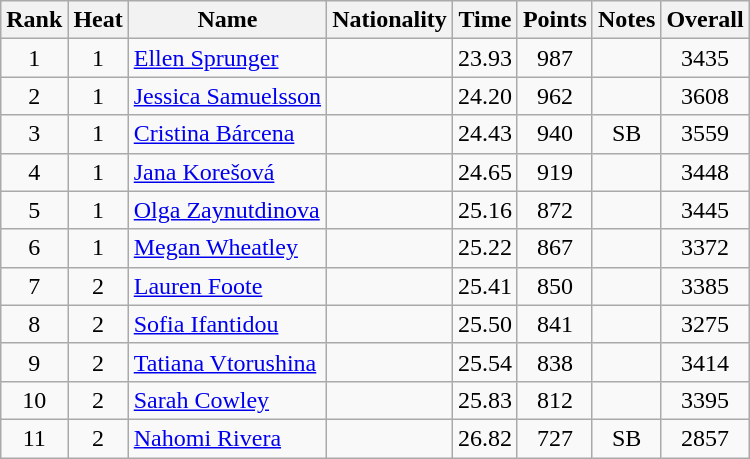<table class="wikitable sortable" style="text-align:center">
<tr>
<th>Rank</th>
<th>Heat</th>
<th>Name</th>
<th>Nationality</th>
<th>Time</th>
<th>Points</th>
<th>Notes</th>
<th>Overall</th>
</tr>
<tr>
<td>1</td>
<td>1</td>
<td align="left"><a href='#'>Ellen Sprunger</a></td>
<td align=left></td>
<td>23.93</td>
<td>987</td>
<td></td>
<td>3435</td>
</tr>
<tr>
<td>2</td>
<td>1</td>
<td align="left"><a href='#'>Jessica Samuelsson</a></td>
<td align=left></td>
<td>24.20</td>
<td>962</td>
<td></td>
<td>3608</td>
</tr>
<tr>
<td>3</td>
<td>1</td>
<td align="left"><a href='#'>Cristina Bárcena</a></td>
<td align=left></td>
<td>24.43</td>
<td>940</td>
<td>SB</td>
<td>3559</td>
</tr>
<tr>
<td>4</td>
<td>1</td>
<td align="left"><a href='#'>Jana Korešová</a></td>
<td align=left></td>
<td>24.65</td>
<td>919</td>
<td></td>
<td>3448</td>
</tr>
<tr>
<td>5</td>
<td>1</td>
<td align="left"><a href='#'>Olga Zaynutdinova</a></td>
<td align=left></td>
<td>25.16</td>
<td>872</td>
<td></td>
<td>3445</td>
</tr>
<tr>
<td>6</td>
<td>1</td>
<td align="left"><a href='#'>Megan Wheatley</a></td>
<td align=left></td>
<td>25.22</td>
<td>867</td>
<td></td>
<td>3372</td>
</tr>
<tr>
<td>7</td>
<td>2</td>
<td align="left"><a href='#'>Lauren Foote</a></td>
<td align=left></td>
<td>25.41</td>
<td>850</td>
<td></td>
<td>3385</td>
</tr>
<tr>
<td>8</td>
<td>2</td>
<td align="left"><a href='#'>Sofia Ifantidou</a></td>
<td align=left></td>
<td>25.50</td>
<td>841</td>
<td></td>
<td>3275</td>
</tr>
<tr>
<td>9</td>
<td>2</td>
<td align="left"><a href='#'>Tatiana Vtorushina</a></td>
<td align=left></td>
<td>25.54</td>
<td>838</td>
<td></td>
<td>3414</td>
</tr>
<tr>
<td>10</td>
<td>2</td>
<td align="left"><a href='#'>Sarah Cowley</a></td>
<td align=left></td>
<td>25.83</td>
<td>812</td>
<td></td>
<td>3395</td>
</tr>
<tr>
<td>11</td>
<td>2</td>
<td align="left"><a href='#'>Nahomi Rivera</a></td>
<td align=left></td>
<td>26.82</td>
<td>727</td>
<td>SB</td>
<td>2857</td>
</tr>
</table>
